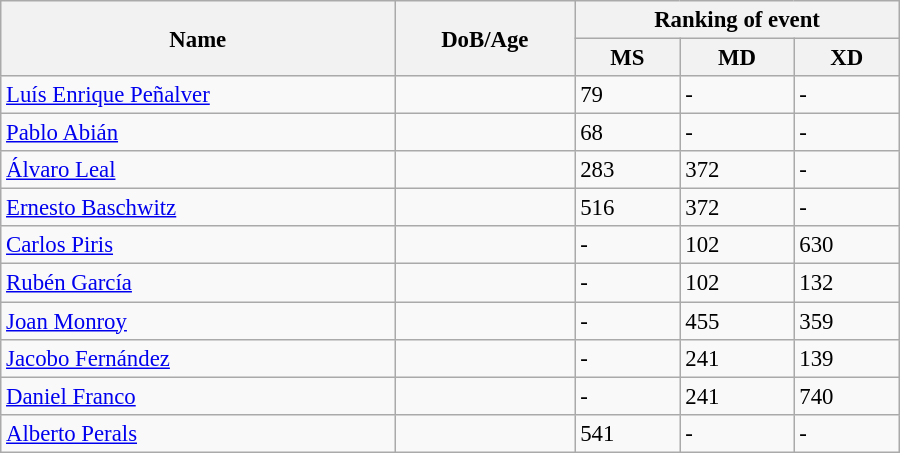<table class="wikitable" style="width:600px; font-size:95%;">
<tr>
<th rowspan="2" align="left">Name</th>
<th rowspan="2" align="left">DoB/Age</th>
<th colspan="3" align="center">Ranking of event</th>
</tr>
<tr>
<th align="center">MS</th>
<th>MD</th>
<th align="center">XD</th>
</tr>
<tr>
<td><a href='#'>Luís Enrique Peñalver</a></td>
<td></td>
<td>79</td>
<td>-</td>
<td>-</td>
</tr>
<tr>
<td><a href='#'>Pablo Abián</a></td>
<td></td>
<td>68</td>
<td>-</td>
<td>-</td>
</tr>
<tr>
<td><a href='#'>Álvaro Leal</a></td>
<td></td>
<td>283</td>
<td>372</td>
<td>-</td>
</tr>
<tr>
<td><a href='#'>Ernesto Baschwitz</a></td>
<td></td>
<td>516</td>
<td>372</td>
<td>-</td>
</tr>
<tr>
<td><a href='#'>Carlos Piris</a></td>
<td></td>
<td>-</td>
<td>102</td>
<td>630</td>
</tr>
<tr>
<td><a href='#'>Rubén García</a></td>
<td></td>
<td>-</td>
<td>102</td>
<td>132</td>
</tr>
<tr>
<td><a href='#'>Joan Monroy</a></td>
<td></td>
<td>-</td>
<td>455</td>
<td>359</td>
</tr>
<tr>
<td><a href='#'>Jacobo Fernández</a></td>
<td></td>
<td>-</td>
<td>241</td>
<td>139</td>
</tr>
<tr>
<td><a href='#'>Daniel Franco</a></td>
<td></td>
<td>-</td>
<td>241</td>
<td>740</td>
</tr>
<tr>
<td><a href='#'>Alberto Perals</a></td>
<td></td>
<td>541</td>
<td>-</td>
<td>-</td>
</tr>
</table>
